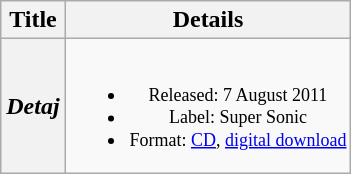<table class="wikitable plainrowheaders" style="text-align:center;">
<tr>
<th scope="col">Title</th>
<th scope="col">Details</th>
</tr>
<tr>
<th scope="row"><em>Detaj</em></th>
<td style="font-size:12px;"><br><ul><li>Released: 7 August 2011</li><li>Label: Super Sonic</li><li>Format: <a href='#'>CD</a>, <a href='#'>digital download</a></li></ul></td>
</tr>
</table>
